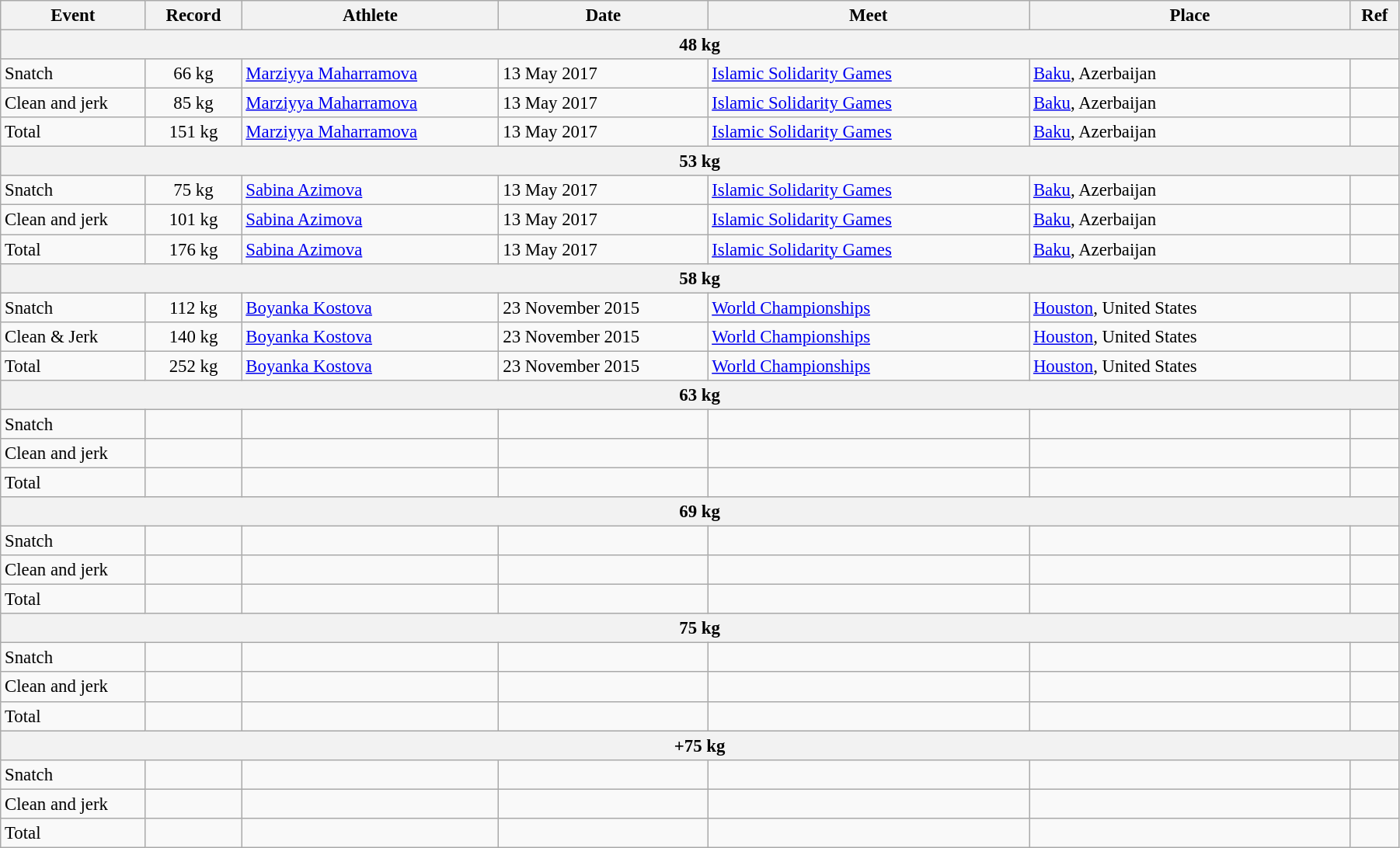<table class="wikitable" style="font-size:95%; width: 95%;">
<tr>
<th width=9%>Event</th>
<th width=6%>Record</th>
<th width=16%>Athlete</th>
<th width=13%>Date</th>
<th width=20%>Meet</th>
<th width=20%>Place</th>
<th width=3%>Ref</th>
</tr>
<tr bgcolor="#DDDDDD">
<th colspan=7>48 kg</th>
</tr>
<tr>
<td>Snatch</td>
<td align="center">66 kg</td>
<td><a href='#'>Marziyya Maharramova</a></td>
<td>13 May 2017</td>
<td><a href='#'>Islamic Solidarity Games</a></td>
<td><a href='#'>Baku</a>, Azerbaijan</td>
<td></td>
</tr>
<tr>
<td>Clean and jerk</td>
<td align="center">85 kg</td>
<td><a href='#'>Marziyya Maharramova</a></td>
<td>13 May 2017</td>
<td><a href='#'>Islamic Solidarity Games</a></td>
<td><a href='#'>Baku</a>, Azerbaijan</td>
<td></td>
</tr>
<tr>
<td>Total</td>
<td align="center">151 kg</td>
<td><a href='#'>Marziyya Maharramova</a></td>
<td>13 May 2017</td>
<td><a href='#'>Islamic Solidarity Games</a></td>
<td><a href='#'>Baku</a>, Azerbaijan</td>
<td></td>
</tr>
<tr bgcolor="#DDDDDD">
<th colspan=7>53 kg</th>
</tr>
<tr>
<td>Snatch</td>
<td align="center">75 kg</td>
<td><a href='#'>Sabina Azimova</a></td>
<td>13 May 2017</td>
<td><a href='#'>Islamic Solidarity Games</a></td>
<td><a href='#'>Baku</a>, Azerbaijan</td>
<td></td>
</tr>
<tr>
<td>Clean and jerk</td>
<td align="center">101 kg</td>
<td><a href='#'>Sabina Azimova</a></td>
<td>13 May 2017</td>
<td><a href='#'>Islamic Solidarity Games</a></td>
<td><a href='#'>Baku</a>, Azerbaijan</td>
<td></td>
</tr>
<tr>
<td>Total</td>
<td align="center">176 kg</td>
<td><a href='#'>Sabina Azimova</a></td>
<td>13 May 2017</td>
<td><a href='#'>Islamic Solidarity Games</a></td>
<td><a href='#'>Baku</a>, Azerbaijan</td>
<td></td>
</tr>
<tr bgcolor="#DDDDDD">
<th colspan=7>58 kg</th>
</tr>
<tr>
<td>Snatch</td>
<td align="center">112 kg</td>
<td><a href='#'>Boyanka Kostova</a></td>
<td>23 November 2015</td>
<td><a href='#'>World Championships</a></td>
<td><a href='#'>Houston</a>, United States</td>
<td></td>
</tr>
<tr>
<td>Clean & Jerk</td>
<td align="center">140 kg</td>
<td><a href='#'>Boyanka Kostova</a></td>
<td>23 November 2015</td>
<td><a href='#'>World Championships</a></td>
<td><a href='#'>Houston</a>, United States</td>
<td></td>
</tr>
<tr>
<td>Total</td>
<td align="center">252 kg</td>
<td><a href='#'>Boyanka Kostova</a></td>
<td>23 November 2015</td>
<td><a href='#'>World Championships</a></td>
<td><a href='#'>Houston</a>, United States</td>
<td></td>
</tr>
<tr bgcolor="#DDDDDD">
<th colspan=7>63 kg</th>
</tr>
<tr>
<td>Snatch</td>
<td></td>
<td></td>
<td></td>
<td></td>
<td></td>
<td></td>
</tr>
<tr>
<td>Clean and jerk</td>
<td></td>
<td></td>
<td></td>
<td></td>
<td></td>
<td></td>
</tr>
<tr>
<td>Total</td>
<td></td>
<td></td>
<td></td>
<td></td>
<td></td>
<td></td>
</tr>
<tr bgcolor="#DDDDDD">
<th colspan=7>69 kg</th>
</tr>
<tr>
<td>Snatch</td>
<td></td>
<td></td>
<td></td>
<td></td>
<td></td>
<td></td>
</tr>
<tr>
<td>Clean and jerk</td>
<td></td>
<td></td>
<td></td>
<td></td>
<td></td>
<td></td>
</tr>
<tr>
<td>Total</td>
<td></td>
<td></td>
<td></td>
<td></td>
<td></td>
<td></td>
</tr>
<tr bgcolor="#DDDDDD">
<th colspan=7>75 kg</th>
</tr>
<tr>
<td>Snatch</td>
<td></td>
<td></td>
<td></td>
<td></td>
<td></td>
<td></td>
</tr>
<tr>
<td>Clean and jerk</td>
<td></td>
<td></td>
<td></td>
<td></td>
<td></td>
<td></td>
</tr>
<tr>
<td>Total</td>
<td></td>
<td></td>
<td></td>
<td></td>
<td></td>
<td></td>
</tr>
<tr bgcolor="#DDDDDD">
<th colspan=7>+75 kg</th>
</tr>
<tr>
<td>Snatch</td>
<td></td>
<td></td>
<td></td>
<td></td>
<td></td>
<td></td>
</tr>
<tr>
<td>Clean and jerk</td>
<td></td>
<td></td>
<td></td>
<td></td>
<td></td>
<td></td>
</tr>
<tr>
<td>Total</td>
<td></td>
<td></td>
<td></td>
<td></td>
<td></td>
<td></td>
</tr>
</table>
